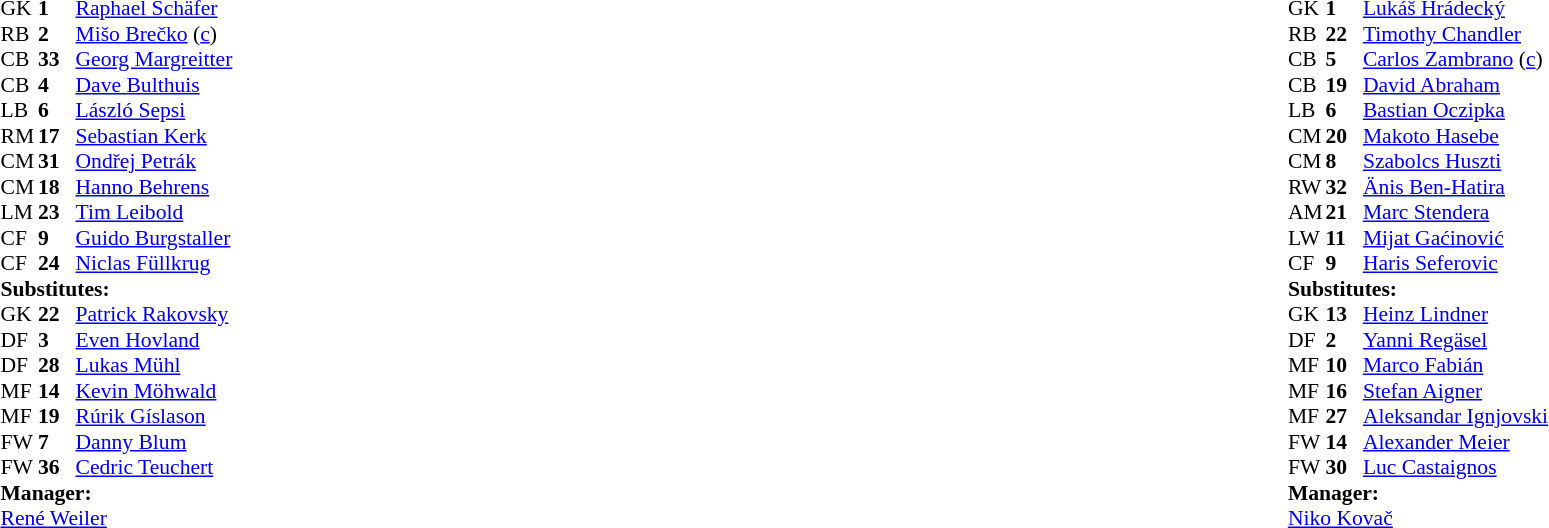<table style="width:100%">
<tr>
<td style="vertical-align:top;width:40%"><br><table style="font-size:90%" cellspacing="0" cellpadding="0">
<tr>
<th width=25></th>
<th width=25></th>
</tr>
<tr>
<td>GK</td>
<td><strong>1</strong></td>
<td> <a href='#'>Raphael Schäfer</a></td>
</tr>
<tr>
<td>RB</td>
<td><strong>2</strong></td>
<td> <a href='#'>Mišo Brečko</a> (<a href='#'>c</a>)</td>
<td></td>
</tr>
<tr>
<td>CB</td>
<td><strong>33</strong></td>
<td> <a href='#'>Georg Margreitter</a></td>
</tr>
<tr>
<td>CB</td>
<td><strong>4</strong></td>
<td> <a href='#'>Dave Bulthuis</a></td>
</tr>
<tr>
<td>LB</td>
<td><strong>6</strong></td>
<td> <a href='#'>László Sepsi</a></td>
<td></td>
<td></td>
</tr>
<tr>
<td>RM</td>
<td><strong>17</strong></td>
<td> <a href='#'>Sebastian Kerk</a></td>
<td></td>
<td></td>
</tr>
<tr>
<td>CM</td>
<td><strong>31</strong></td>
<td> <a href='#'>Ondřej Petrák</a></td>
<td></td>
<td></td>
</tr>
<tr>
<td>CM</td>
<td><strong>18</strong></td>
<td> <a href='#'>Hanno Behrens</a></td>
</tr>
<tr>
<td>LM</td>
<td><strong>23</strong></td>
<td> <a href='#'>Tim Leibold</a></td>
</tr>
<tr>
<td>CF</td>
<td><strong>9</strong></td>
<td> <a href='#'>Guido Burgstaller</a></td>
<td></td>
</tr>
<tr>
<td>CF</td>
<td><strong>24</strong></td>
<td> <a href='#'>Niclas Füllkrug</a></td>
</tr>
<tr>
<td colspan="4"><strong>Substitutes:</strong></td>
</tr>
<tr>
<td>GK</td>
<td><strong>22</strong></td>
<td> <a href='#'>Patrick Rakovsky</a></td>
</tr>
<tr>
<td>DF</td>
<td><strong>3</strong></td>
<td> <a href='#'>Even Hovland</a></td>
<td></td>
<td></td>
</tr>
<tr>
<td>DF</td>
<td><strong>28</strong></td>
<td> <a href='#'>Lukas Mühl</a></td>
</tr>
<tr>
<td>MF</td>
<td><strong>14</strong></td>
<td> <a href='#'>Kevin Möhwald</a></td>
</tr>
<tr>
<td>MF</td>
<td><strong>19</strong></td>
<td> <a href='#'>Rúrik Gíslason</a></td>
<td></td>
<td></td>
</tr>
<tr>
<td>FW</td>
<td><strong>7</strong></td>
<td> <a href='#'>Danny Blum</a></td>
<td></td>
<td></td>
</tr>
<tr>
<td>FW</td>
<td><strong>36</strong></td>
<td> <a href='#'>Cedric Teuchert</a></td>
</tr>
<tr>
<td colspan="4"><strong>Manager:</strong></td>
</tr>
<tr>
<td colspan="4"> <a href='#'>René Weiler</a></td>
</tr>
</table>
</td>
<td valign="top"></td>
<td valign="top" width="50%"><br><table style="font-size:90%;margin:auto" cellspacing="0" cellpadding="0">
<tr>
<th width=25></th>
<th width=25></th>
</tr>
<tr>
<td>GK</td>
<td><strong>1</strong></td>
<td> <a href='#'>Lukáš Hrádecký</a></td>
<td></td>
</tr>
<tr>
<td>RB</td>
<td><strong>22</strong></td>
<td> <a href='#'>Timothy Chandler</a></td>
<td></td>
<td></td>
</tr>
<tr>
<td>CB</td>
<td><strong>5</strong></td>
<td> <a href='#'>Carlos Zambrano</a> (<a href='#'>c</a>)</td>
</tr>
<tr>
<td>CB</td>
<td><strong>19</strong></td>
<td> <a href='#'>David Abraham</a></td>
<td></td>
</tr>
<tr>
<td>LB</td>
<td><strong>6</strong></td>
<td> <a href='#'>Bastian Oczipka</a></td>
<td></td>
</tr>
<tr>
<td>CM</td>
<td><strong>20</strong></td>
<td> <a href='#'>Makoto Hasebe</a></td>
</tr>
<tr>
<td>CM</td>
<td><strong>8</strong></td>
<td> <a href='#'>Szabolcs Huszti</a></td>
</tr>
<tr>
<td>RW</td>
<td><strong>32</strong></td>
<td> <a href='#'>Änis Ben-Hatira</a></td>
<td></td>
<td></td>
</tr>
<tr>
<td>AM</td>
<td><strong>21</strong></td>
<td> <a href='#'>Marc Stendera</a></td>
<td></td>
<td></td>
</tr>
<tr>
<td>LW</td>
<td><strong>11</strong></td>
<td> <a href='#'>Mijat Gaćinović</a></td>
</tr>
<tr>
<td>CF</td>
<td><strong>9</strong></td>
<td> <a href='#'>Haris Seferovic</a></td>
<td></td>
</tr>
<tr>
<td colspan="4"><strong>Substitutes:</strong></td>
</tr>
<tr>
<td>GK</td>
<td><strong>13</strong></td>
<td> <a href='#'>Heinz Lindner</a></td>
</tr>
<tr>
<td>DF</td>
<td><strong>2</strong></td>
<td> <a href='#'>Yanni Regäsel</a></td>
</tr>
<tr>
<td>MF</td>
<td><strong>10</strong></td>
<td> <a href='#'>Marco Fabián</a></td>
<td></td>
<td></td>
</tr>
<tr>
<td>MF</td>
<td><strong>16</strong></td>
<td> <a href='#'>Stefan Aigner</a></td>
</tr>
<tr>
<td>MF</td>
<td><strong>27</strong></td>
<td> <a href='#'>Aleksandar Ignjovski</a></td>
<td></td>
<td></td>
</tr>
<tr>
<td>FW</td>
<td><strong>14</strong></td>
<td> <a href='#'>Alexander Meier</a></td>
<td></td>
<td></td>
</tr>
<tr>
<td>FW</td>
<td><strong>30</strong></td>
<td> <a href='#'>Luc Castaignos</a></td>
</tr>
<tr>
<td colspan="4"><strong>Manager:</strong></td>
</tr>
<tr>
<td colspan="4"> <a href='#'>Niko Kovač</a></td>
</tr>
</table>
</td>
</tr>
</table>
